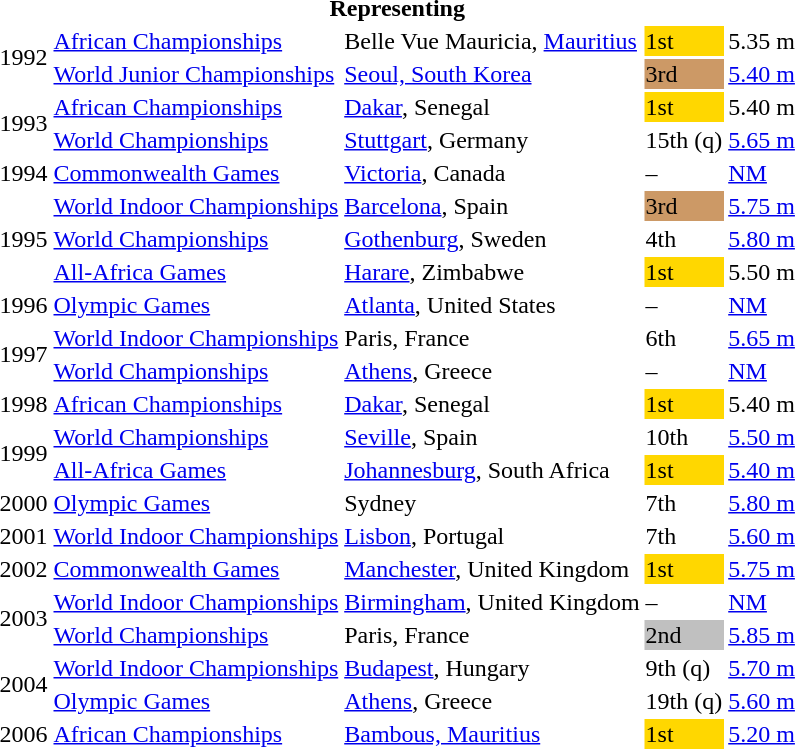<table>
<tr>
<th colspan="5">Representing </th>
</tr>
<tr>
<td rowspan=2>1992</td>
<td><a href='#'>African Championships</a></td>
<td>Belle Vue Mauricia, <a href='#'>Mauritius</a></td>
<td bgcolor=gold>1st</td>
<td>5.35 m</td>
</tr>
<tr>
<td><a href='#'>World Junior Championships</a></td>
<td><a href='#'>Seoul, South Korea</a></td>
<td bgcolor=cc9966>3rd</td>
<td><a href='#'>5.40 m</a></td>
</tr>
<tr>
<td rowspan=2>1993</td>
<td><a href='#'>African Championships</a></td>
<td><a href='#'>Dakar</a>, Senegal</td>
<td bgcolor=gold>1st</td>
<td>5.40 m</td>
</tr>
<tr>
<td><a href='#'>World Championships</a></td>
<td><a href='#'>Stuttgart</a>, Germany</td>
<td>15th (q)</td>
<td><a href='#'>5.65 m</a></td>
</tr>
<tr>
<td>1994</td>
<td><a href='#'>Commonwealth Games</a></td>
<td><a href='#'>Victoria</a>, Canada</td>
<td>–</td>
<td><a href='#'>NM</a></td>
</tr>
<tr>
<td rowspan=3>1995</td>
<td><a href='#'>World Indoor Championships</a></td>
<td><a href='#'>Barcelona</a>, Spain</td>
<td bgcolor=cc9966>3rd</td>
<td><a href='#'>5.75 m</a></td>
</tr>
<tr>
<td><a href='#'>World Championships</a></td>
<td><a href='#'>Gothenburg</a>, Sweden</td>
<td>4th</td>
<td><a href='#'>5.80 m</a></td>
</tr>
<tr>
<td><a href='#'>All-Africa Games</a></td>
<td><a href='#'>Harare</a>, Zimbabwe</td>
<td bgcolor=gold>1st</td>
<td>5.50 m</td>
</tr>
<tr>
<td>1996</td>
<td><a href='#'>Olympic Games</a></td>
<td><a href='#'>Atlanta</a>, United States</td>
<td>–</td>
<td><a href='#'>NM</a></td>
</tr>
<tr>
<td rowspan=2>1997</td>
<td><a href='#'>World Indoor Championships</a></td>
<td>Paris, France</td>
<td>6th</td>
<td><a href='#'>5.65 m</a></td>
</tr>
<tr>
<td><a href='#'>World Championships</a></td>
<td><a href='#'>Athens</a>, Greece</td>
<td>–</td>
<td><a href='#'>NM</a></td>
</tr>
<tr>
<td>1998</td>
<td><a href='#'>African Championships</a></td>
<td><a href='#'>Dakar</a>, Senegal</td>
<td bgcolor=gold>1st</td>
<td>5.40 m</td>
</tr>
<tr>
<td rowspan=2>1999</td>
<td><a href='#'>World Championships</a></td>
<td><a href='#'>Seville</a>, Spain</td>
<td>10th</td>
<td><a href='#'>5.50 m</a></td>
</tr>
<tr>
<td><a href='#'>All-Africa Games</a></td>
<td><a href='#'>Johannesburg</a>, South Africa</td>
<td bgcolor=gold>1st</td>
<td><a href='#'>5.40 m</a></td>
</tr>
<tr>
<td>2000</td>
<td><a href='#'>Olympic Games</a></td>
<td>Sydney</td>
<td>7th</td>
<td><a href='#'>5.80 m</a></td>
</tr>
<tr>
<td>2001</td>
<td><a href='#'>World Indoor Championships</a></td>
<td><a href='#'>Lisbon</a>, Portugal</td>
<td>7th</td>
<td><a href='#'>5.60 m</a></td>
</tr>
<tr>
<td>2002</td>
<td><a href='#'>Commonwealth Games</a></td>
<td><a href='#'>Manchester</a>, United Kingdom</td>
<td bgcolor=gold>1st</td>
<td><a href='#'>5.75 m</a></td>
</tr>
<tr>
<td rowspan=2>2003</td>
<td><a href='#'>World Indoor Championships</a></td>
<td><a href='#'>Birmingham</a>, United Kingdom</td>
<td>–</td>
<td><a href='#'>NM</a></td>
</tr>
<tr>
<td><a href='#'>World Championships</a></td>
<td>Paris, France</td>
<td bgcolor=silver>2nd</td>
<td><a href='#'>5.85 m</a></td>
</tr>
<tr>
<td rowspan=2>2004</td>
<td><a href='#'>World Indoor Championships</a></td>
<td><a href='#'>Budapest</a>, Hungary</td>
<td>9th (q)</td>
<td><a href='#'>5.70 m</a></td>
</tr>
<tr>
<td><a href='#'>Olympic Games</a></td>
<td><a href='#'>Athens</a>, Greece</td>
<td>19th (q)</td>
<td><a href='#'>5.60 m</a></td>
</tr>
<tr>
<td>2006</td>
<td><a href='#'>African Championships</a></td>
<td><a href='#'>Bambous, Mauritius</a></td>
<td bgcolor=gold>1st</td>
<td><a href='#'>5.20 m</a></td>
</tr>
</table>
